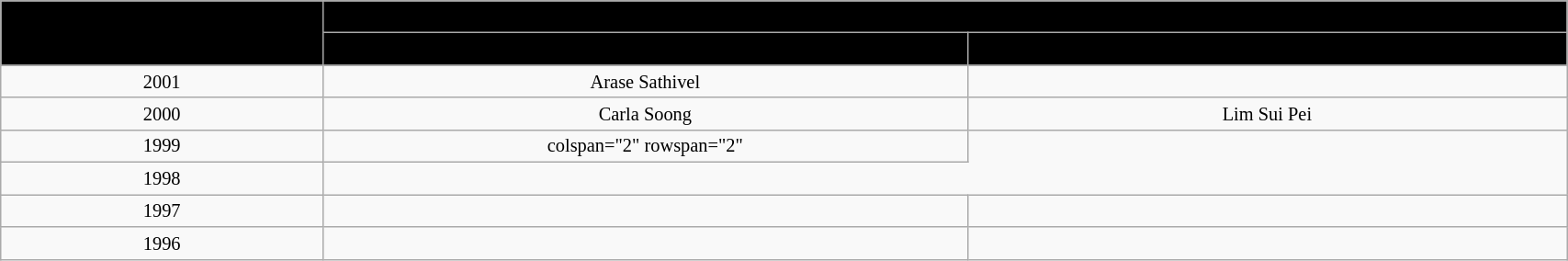<table class="wikitable" style="text-align:center; font-size:85%; line-height:17px; width:90%;">
<tr>
<th rowspan="2" style="background:black; width:05%;" scope="col"><span>Year</span></th>
<th colspan="2" style="background:black; width:05%;" scope="col"><span>Miss Malaysia Tourism Pageant Elemental Court Titlists</span></th>
</tr>
<tr>
<th style="background:black; width:10%;" scope="col"><span>Miss Malaysia Tourism Queen Of The Year</span></th>
<th style="background:black; width:9.3%;" scope="col"><span>Miss Malaysia Asia Pacific</span></th>
</tr>
<tr>
<td>2001</td>
<td>Arase Sathivel</td>
<td></td>
</tr>
<tr>
<td>2000</td>
<td>Carla Soong</td>
<td>Lim Sui Pei</td>
</tr>
<tr>
<td>1999</td>
<td>colspan="2" rowspan="2" </td>
</tr>
<tr>
<td>1998</td>
</tr>
<tr>
<td>1997</td>
<td></td>
<td></td>
</tr>
<tr>
<td>1996</td>
<td></td>
<td></td>
</tr>
</table>
